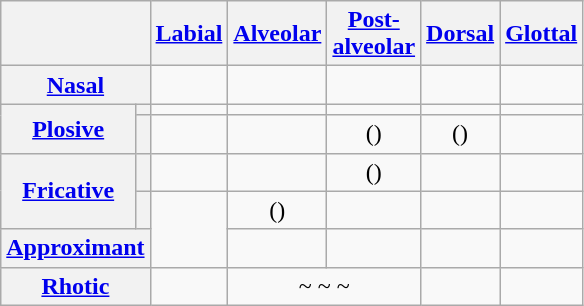<table class="wikitable" style="text-align:center;">
<tr>
<th colspan="2"></th>
<th><a href='#'>Labial</a></th>
<th><a href='#'>Alveolar</a></th>
<th><a href='#'>Post-<br>alveolar</a></th>
<th><a href='#'>Dorsal</a></th>
<th><a href='#'>Glottal</a></th>
</tr>
<tr>
<th colspan="2"><a href='#'>Nasal</a></th>
<td></td>
<td></td>
<td></td>
<td></td>
<td></td>
</tr>
<tr>
<th rowspan="2"><a href='#'>Plosive</a></th>
<th></th>
<td></td>
<td></td>
<td></td>
<td></td>
<td></td>
</tr>
<tr>
<th></th>
<td></td>
<td></td>
<td>()</td>
<td>()</td>
<td></td>
</tr>
<tr>
<th rowspan="2"><a href='#'>Fricative</a></th>
<th></th>
<td></td>
<td></td>
<td> ()</td>
<td></td>
<td></td>
</tr>
<tr>
<th></th>
<td rowspan="2"></td>
<td>()</td>
<td></td>
<td></td>
<td></td>
</tr>
<tr>
<th colspan="2"><a href='#'>Approximant</a></th>
<td></td>
<td></td>
<td></td>
<td></td>
</tr>
<tr>
<th colspan="2"><a href='#'>Rhotic</a></th>
<td></td>
<td colspan="2"> ~  ~  ~ </td>
<td></td>
<td></td>
</tr>
</table>
